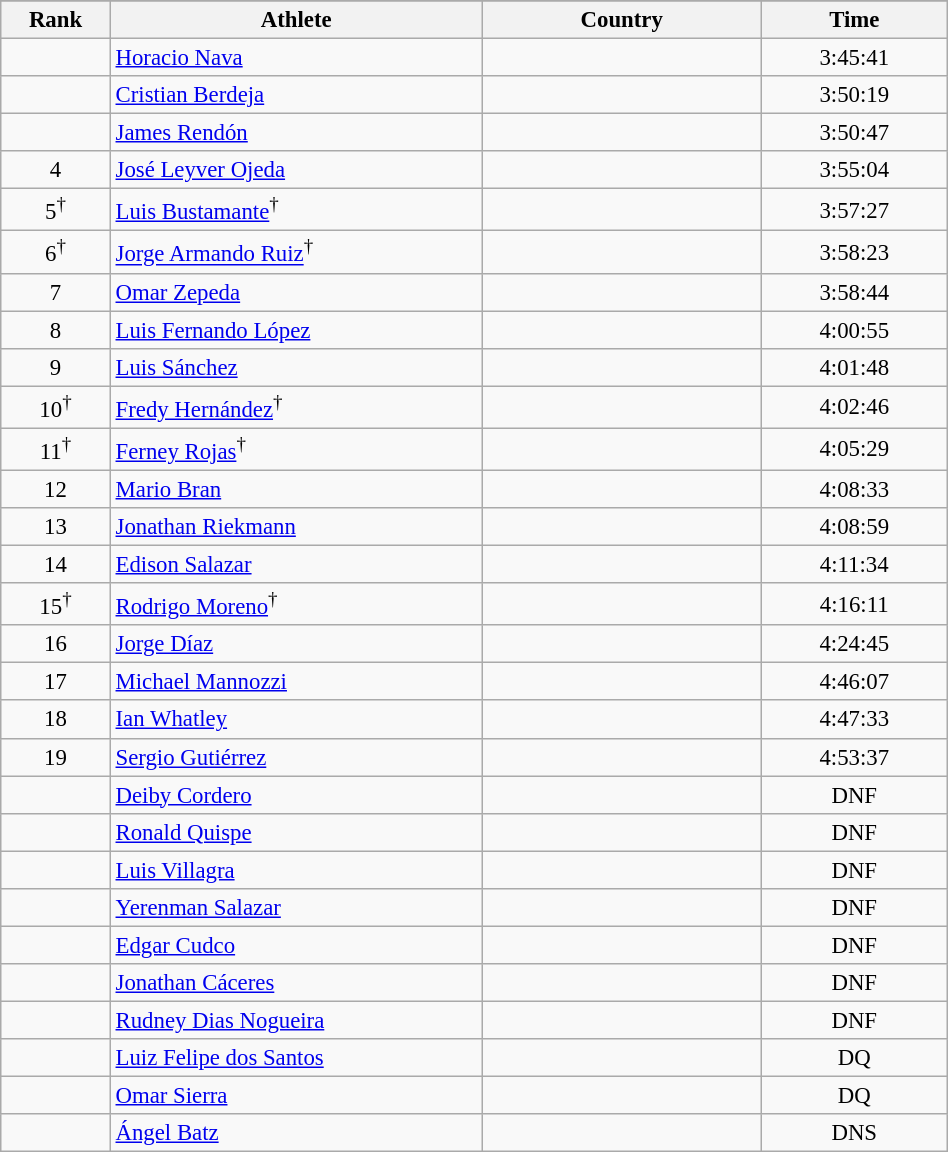<table class="wikitable sortable" style=" text-align:center; font-size:95%;" width="50%">
<tr>
</tr>
<tr>
<th width=5%>Rank</th>
<th width=20%>Athlete</th>
<th width=15%>Country</th>
<th width=10%>Time</th>
</tr>
<tr>
<td align=center></td>
<td align=left><a href='#'>Horacio Nava</a></td>
<td align=left></td>
<td>3:45:41</td>
</tr>
<tr>
<td align=center></td>
<td align=left><a href='#'>Cristian Berdeja</a></td>
<td align=left></td>
<td>3:50:19</td>
</tr>
<tr>
<td align=center></td>
<td align=left><a href='#'>James Rendón</a></td>
<td align=left></td>
<td>3:50:47</td>
</tr>
<tr>
<td align=center>4</td>
<td align=left><a href='#'>José Leyver Ojeda</a></td>
<td align=left></td>
<td>3:55:04</td>
</tr>
<tr>
<td align=center>5<sup>†</sup></td>
<td align=left><a href='#'>Luis Bustamante</a><sup>†</sup></td>
<td align=left></td>
<td>3:57:27</td>
</tr>
<tr>
<td align=center>6<sup>†</sup></td>
<td align=left><a href='#'>Jorge Armando Ruiz</a><sup>†</sup></td>
<td align=left></td>
<td>3:58:23</td>
</tr>
<tr>
<td align=center>7</td>
<td align=left><a href='#'>Omar Zepeda</a></td>
<td align=left></td>
<td>3:58:44</td>
</tr>
<tr>
<td align=center>8</td>
<td align=left><a href='#'>Luis Fernando López</a></td>
<td align=left></td>
<td>4:00:55</td>
</tr>
<tr>
<td align=center>9</td>
<td align=left><a href='#'>Luis Sánchez</a></td>
<td align=left></td>
<td>4:01:48</td>
</tr>
<tr>
<td align=center>10<sup>†</sup></td>
<td align=left><a href='#'>Fredy Hernández</a><sup>†</sup></td>
<td align=left></td>
<td>4:02:46</td>
</tr>
<tr>
<td align=center>11<sup>†</sup></td>
<td align=left><a href='#'>Ferney Rojas</a><sup>†</sup></td>
<td align=left></td>
<td>4:05:29</td>
</tr>
<tr>
<td align=center>12</td>
<td align=left><a href='#'>Mario Bran</a></td>
<td align=left></td>
<td>4:08:33</td>
</tr>
<tr>
<td align=center>13</td>
<td align=left><a href='#'>Jonathan Riekmann</a></td>
<td align=left></td>
<td>4:08:59</td>
</tr>
<tr>
<td align=center>14</td>
<td align=left><a href='#'>Edison Salazar</a></td>
<td align=left></td>
<td>4:11:34</td>
</tr>
<tr>
<td align=center>15<sup>†</sup></td>
<td align=left><a href='#'>Rodrigo Moreno</a><sup>†</sup></td>
<td align=left></td>
<td>4:16:11</td>
</tr>
<tr>
<td align=center>16</td>
<td align=left><a href='#'>Jorge Díaz</a></td>
<td align=left></td>
<td>4:24:45</td>
</tr>
<tr>
<td align=center>17</td>
<td align=left><a href='#'>Michael Mannozzi</a></td>
<td align=left></td>
<td>4:46:07</td>
</tr>
<tr>
<td align=center>18</td>
<td align=left><a href='#'>Ian Whatley</a></td>
<td align=left></td>
<td>4:47:33</td>
</tr>
<tr>
<td align=center>19</td>
<td align=left><a href='#'>Sergio Gutiérrez</a></td>
<td align=left></td>
<td>4:53:37</td>
</tr>
<tr>
<td align=center></td>
<td align=left><a href='#'>Deiby Cordero</a></td>
<td align=left></td>
<td>DNF</td>
</tr>
<tr>
<td align=center></td>
<td align=left><a href='#'>Ronald Quispe</a></td>
<td align=left></td>
<td>DNF</td>
</tr>
<tr>
<td align=center></td>
<td align=left><a href='#'>Luis Villagra</a></td>
<td align=left></td>
<td>DNF</td>
</tr>
<tr>
<td align=center></td>
<td align=left><a href='#'>Yerenman Salazar</a></td>
<td align=left></td>
<td>DNF</td>
</tr>
<tr>
<td align=center></td>
<td align=left><a href='#'>Edgar Cudco</a></td>
<td align=left></td>
<td>DNF</td>
</tr>
<tr>
<td align=center></td>
<td align=left><a href='#'>Jonathan Cáceres</a></td>
<td align=left></td>
<td>DNF</td>
</tr>
<tr>
<td align=center></td>
<td align=left><a href='#'>Rudney Dias Nogueira</a></td>
<td align=left></td>
<td>DNF</td>
</tr>
<tr>
<td align=center></td>
<td align=left><a href='#'>Luiz Felipe dos Santos</a></td>
<td align=left></td>
<td>DQ</td>
</tr>
<tr>
<td align=center></td>
<td align=left><a href='#'>Omar Sierra</a></td>
<td align=left></td>
<td>DQ</td>
</tr>
<tr>
<td align=center></td>
<td align=left><a href='#'>Ángel Batz</a></td>
<td align=left></td>
<td>DNS</td>
</tr>
</table>
